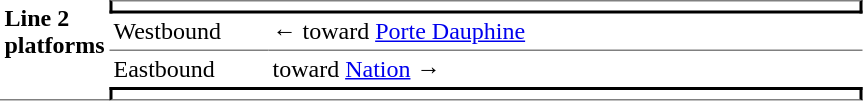<table border=0 cellspacing=0 cellpadding=3>
<tr>
<td style="border-bottom:solid 1px gray;" width=50 rowspan=10 valign=top><strong>Line 2 platforms</strong></td>
<td style="border-top:solid 1px gray;border-right:solid 2px black;border-left:solid 2px black;border-bottom:solid 2px black;text-align:center;" colspan=2></td>
</tr>
<tr>
<td style="border-bottom:solid 1px gray;" width=100>Westbound</td>
<td style="border-bottom:solid 1px gray;" width=390>←   toward <a href='#'>Porte Dauphine</a> </td>
</tr>
<tr>
<td>Eastbound</td>
<td>   toward <a href='#'>Nation</a>  →</td>
</tr>
<tr>
<td style="border-top:solid 2px black;border-right:solid 2px black;border-left:solid 2px black;border-bottom:solid 1px gray;text-align:center;" colspan=2></td>
</tr>
</table>
